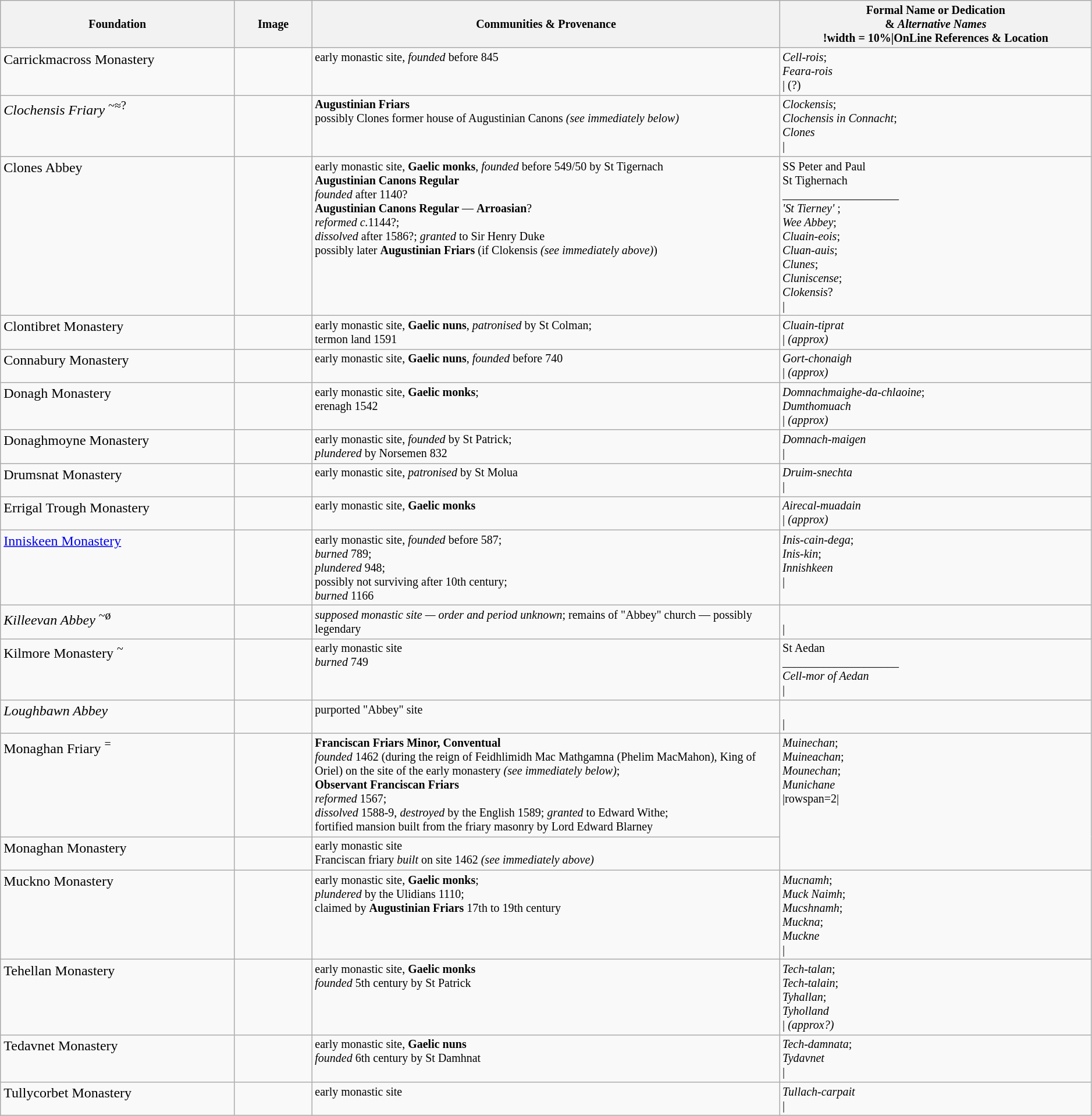<table class="wikitable" style="width:99%; font-size:smaller">
<tr>
<th width = 15%>Foundation</th>
<th width = 5%>Image</th>
<th width = 30%>Communities & Provenance</th>
<th width = 20%>Formal Name or Dedication <br>& <em>Alternative Names</em><br><noinclude>!width = 10%|OnLine References & Location</noinclude></th>
</tr>
<tr valign=top>
<td style="font-size:larger">Carrickmacross Monastery</td>
<td></td>
<td>early monastic site, <em>founded</em> before 845</td>
<td><em>Cell-rois</em>;<br><em>Feara-rois</em><br><noinclude>| (?)</noinclude></td>
</tr>
<tr valign=top>
<td style="font-size:larger"><em>Clochensis Friary</em> <sup>~≈?</sup></td>
<td></td>
<td><strong>Augustinian Friars</strong><br>possibly Clones former house of Augustinian Canons <em>(see immediately below)</em></td>
<td><em>Clockensis</em>;<br><em>Clochensis in Connacht</em>;<br><em>Clones</em><br><noinclude>|</noinclude></td>
</tr>
<tr valign=top>
<td style="font-size:larger">Clones Abbey</td>
<td></td>
<td>early monastic site, <strong>Gaelic monks</strong>, <em>founded</em> before 549/50 by St Tigernach<br><strong>Augustinian Canons Regular</strong><br><em>founded</em> after 1140?<br><strong>Augustinian Canons Regular</strong> — <strong>Arroasian</strong>?<br><em>reformed c.</em>1144?;<br><em>dissolved</em> after 1586?; <em>granted</em> to Sir Henry Duke<br>possibly later <strong>Augustinian Friars</strong> (if Clokensis <em>(see immediately above)</em>)</td>
<td>SS Peter and Paul<br>St Tighernach<br>____________________<br><em> 'St Tierney' </em>;<br><em>Wee Abbey</em>;<br><em>Cluain-eois</em>;<br><em>Cluan-auis</em>;<br><em>Clunes</em>;<br><em>Cluniscense</em>;<br><em>Clokensis</em>?<br><noinclude>|</noinclude></td>
</tr>
<tr valign=top>
<td style="font-size:larger">Clontibret Monastery</td>
<td></td>
<td>early monastic site, <strong>Gaelic nuns</strong>, <em>patronised</em> by St Colman;<br>termon land 1591</td>
<td><em>Cluain-tiprat</em><br><noinclude>| <em>(approx)</em></noinclude></td>
</tr>
<tr valign=top>
<td style="font-size:larger">Connabury Monastery</td>
<td></td>
<td>early monastic site, <strong>Gaelic nuns</strong>, <em>founded</em> before 740</td>
<td><em>Gort-chonaigh</em><br><noinclude>| <em>(approx)</em></noinclude></td>
</tr>
<tr valign=top>
<td style="font-size:larger">Donagh Monastery</td>
<td></td>
<td>early monastic site, <strong>Gaelic monks</strong>;<br>erenagh 1542</td>
<td><em>Domnachmaighe-da-chlaoine</em>;<br><em>Dumthomuach</em><br><noinclude>| <em>(approx)</em></noinclude></td>
</tr>
<tr valign=top>
<td style="font-size:larger">Donaghmoyne Monastery</td>
<td></td>
<td>early monastic site, <em>founded</em> by St Patrick;<br><em>plundered</em> by Norsemen 832</td>
<td><em>Domnach-maigen</em><br><noinclude>|</noinclude></td>
</tr>
<tr valign=top>
<td style="font-size:larger">Drumsnat Monastery</td>
<td></td>
<td>early monastic site, <em>patronised</em> by St Molua</td>
<td><em>Druim-snechta</em><br><noinclude>|</noinclude></td>
</tr>
<tr valign=top>
<td style="font-size:larger">Errigal Trough Monastery</td>
<td></td>
<td>early monastic site, <strong>Gaelic monks</strong></td>
<td><em>Airecal-muadain</em><br><noinclude>| <em>(approx)</em></noinclude></td>
</tr>
<tr valign=top>
<td style="font-size:larger"><a href='#'>Inniskeen Monastery</a></td>
<td></td>
<td>early monastic site, <em>founded</em> before 587;<br><em>burned</em> 789;<br><em>plundered</em> 948;<br>possibly not surviving after 10th century;<br><em>burned</em> 1166</td>
<td><em>Inis-cain-dega</em>;<br><em>Inis-kin</em>;<br><em>Innishkeen</em><br><noinclude>|</noinclude></td>
</tr>
<tr valign=top>
<td style="font-size:larger"><em>Killeevan Abbey</em> <sup>~ø</sup></td>
<td></td>
<td><em>supposed monastic site — order and period unknown</em>; remains of "Abbey" church — possibly legendary</td>
<td><br><noinclude>|</noinclude></td>
</tr>
<tr valign=top>
<td style="font-size:larger">Kilmore Monastery <sup>~</sup></td>
<td></td>
<td>early monastic site<br><em>burned</em> 749</td>
<td>St Aedan<br>____________________<br><em>Cell-mor of Aedan</em><br><noinclude>|</noinclude></td>
</tr>
<tr valign=top>
<td style="font-size:larger"><em>Loughbawn Abbey</em></td>
<td></td>
<td>purported "Abbey" site</td>
<td><br><noinclude>|</noinclude></td>
</tr>
<tr valign=top>
<td style="font-size:larger">Monaghan Friary <sup>=</sup></td>
<td></td>
<td><strong>Franciscan Friars Minor, Conventual</strong><br><em>founded</em> 1462 (during the reign of Feidhlimidh Mac Mathgamna (Phelim MacMahon), King of Oriel) on the site of the early monastery <em>(see immediately below)</em>;<br><strong>Observant Franciscan Friars</strong><br><em>reformed</em> 1567;<br><em>dissolved</em> 1588-9, <em>destroyed</em> by the English 1589; <em>granted</em> to Edward Withe;<br>fortified mansion built from the friary masonry by Lord Edward Blarney</td>
<td rowspan=2><em>Muinechan</em>;<br><em>Muineachan</em>;<br><em>Mounechan</em>;<br><em>Munichane</em><br><noinclude>|rowspan=2|<br><br></noinclude></td>
</tr>
<tr valign=top>
<td style="font-size:larger">Monaghan Monastery</td>
<td></td>
<td>early monastic site<br>Franciscan friary <em>built</em> on site 1462 <em>(see immediately above)</em></td>
</tr>
<tr valign=top>
<td style="font-size:larger">Muckno Monastery</td>
<td></td>
<td>early monastic site, <strong>Gaelic monks</strong>;<br><em>plundered</em> by the Ulidians 1110;<br>claimed by <strong>Augustinian Friars</strong> 17th to 19th century</td>
<td><em>Mucnamh</em>;<br><em>Muck Naimh</em>;<br><em>Mucshnamh</em>;<br><em>Muckna</em>;<br><em>Muckne</em><br><noinclude>|</noinclude></td>
</tr>
<tr valign=top>
<td style="font-size:larger">Tehellan Monastery</td>
<td></td>
<td>early monastic site, <strong>Gaelic monks</strong><br><em>founded</em> 5th century by St Patrick</td>
<td><em>Tech-talan</em>;<br><em>Tech-talain</em>;<br><em>Tyhallan</em>;<br><em>Tyholland</em><br><noinclude>| <em>(approx?)</em></noinclude></td>
</tr>
<tr valign=top>
<td style="font-size:larger">Tedavnet Monastery</td>
<td></td>
<td>early monastic site, <strong>Gaelic nuns</strong><br><em>founded</em> 6th century by St Damhnat</td>
<td><em>Tech-damnata</em>;<br><em>Tydavnet</em><br><noinclude>|</noinclude></td>
</tr>
<tr valign=top>
<td style="font-size:larger">Tullycorbet Monastery</td>
<td></td>
<td>early monastic site</td>
<td><em>Tullach-carpait</em><br><noinclude>|</noinclude></td>
</tr>
</table>
